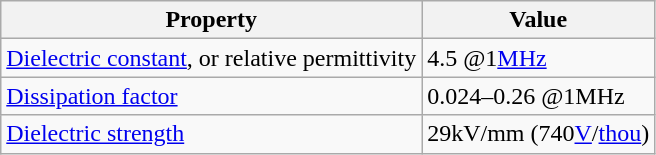<table class="wikitable">
<tr>
<th>Property</th>
<th>Value</th>
</tr>
<tr>
<td><a href='#'>Dielectric constant</a>, or relative permittivity</td>
<td>4.5 @1<a href='#'>MHz</a></td>
</tr>
<tr>
<td><a href='#'>Dissipation factor</a></td>
<td>0.024–0.26 @1MHz</td>
</tr>
<tr>
<td><a href='#'>Dielectric strength</a></td>
<td>29kV/mm (740<a href='#'>V</a>/<a href='#'>thou</a>)</td>
</tr>
</table>
